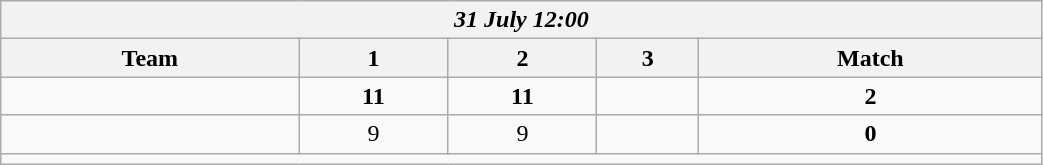<table class=wikitable style="text-align:center; width: 55%">
<tr>
<th colspan=10><em>31 July 12:00</em></th>
</tr>
<tr>
<th>Team</th>
<th>1</th>
<th>2</th>
<th>3</th>
<th>Match</th>
</tr>
<tr>
<td align=left><strong><br></strong></td>
<td><strong>11</strong></td>
<td><strong>11</strong></td>
<td></td>
<td><strong>2</strong></td>
</tr>
<tr>
<td align=left><br></td>
<td>9</td>
<td>9</td>
<td></td>
<td><strong>0</strong></td>
</tr>
<tr>
<td colspan=10></td>
</tr>
</table>
